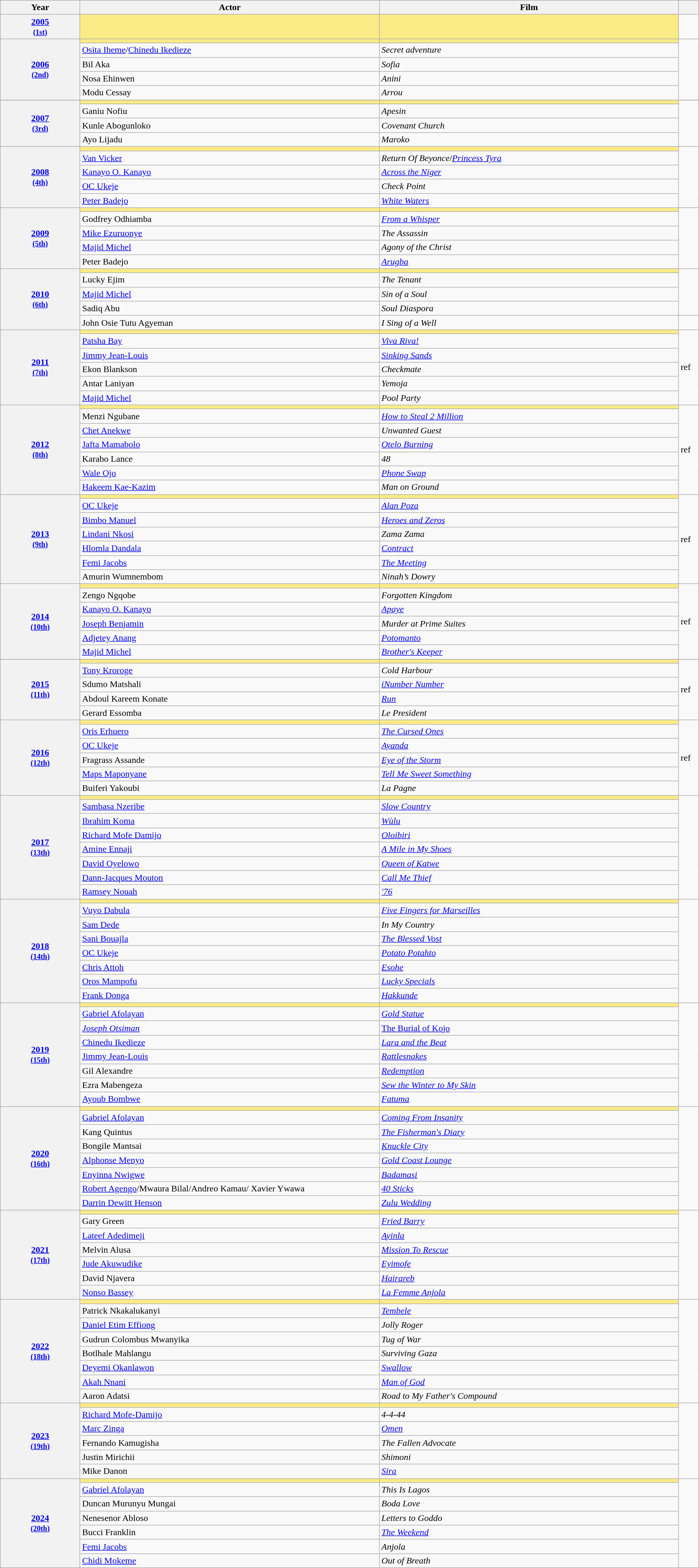<table class="wikitable sortable">
<tr>
<th scope="col" style="width:8%;">Year</th>
<th scope="col" style="width:30%;">Actor</th>
<th scope="col" style="width:30%;">Film</th>
<th scope="col" style="width:2%;" class="unsortable"></th>
</tr>
<tr>
<th scope="row" rowspan=1 style="text-align:center"><a href='#'>2005</a><br><small><a href='#'>(1st)</a> </small></th>
<td rowspan=1 style="background:#FAEB86;"><strong></strong></td>
<td style="background:#FAEB86;"><strong></strong></td>
<td rowspan=1></td>
</tr>
<tr>
<th scope="row" rowspan=5 style="text-align:center"><a href='#'>2006</a><br><small><a href='#'>(2nd)</a> </small></th>
<td style="background:#FAEB86;"><strong></strong></td>
<td style="background:#FAEB86;"><strong></strong></td>
<td rowspan=5></td>
</tr>
<tr>
<td><a href='#'>Osita Iheme</a>/<a href='#'>Chinedu Ikedieze</a></td>
<td><em>Secret adventure</em></td>
</tr>
<tr>
<td>Bil Aka</td>
<td><em>Sofia</em></td>
</tr>
<tr>
<td>Nosa Ehinwen</td>
<td><em>Anini</em></td>
</tr>
<tr>
<td>Modu Cessay</td>
<td><em>Arrou</em></td>
</tr>
<tr>
</tr>
<tr>
<th scope="row" rowspan=4 style="text-align:center"><a href='#'>2007</a><br><small><a href='#'>(3rd)</a> </small></th>
<td style="background:#FAEB86;"><strong></strong></td>
<td style="background:#FAEB86;"><strong></strong></td>
<td rowspan=4></td>
</tr>
<tr>
<td>Ganiu Nofiu</td>
<td><em>Apesin</em></td>
</tr>
<tr>
<td>Kunle Abogunloko</td>
<td><em>Covenant Church</em></td>
</tr>
<tr>
<td>Ayo Lijadu</td>
<td><em> Maroko</em></td>
</tr>
<tr>
<th scope="row" rowspan=5 style="text-align:center"><a href='#'>2008</a><br><small><a href='#'>(4th)</a> </small></th>
<td style="background:#FAEB86;"><strong></strong></td>
<td style="background:#FAEB86;"><strong></strong></td>
<td rowspan=5></td>
</tr>
<tr>
<td><a href='#'>Van Vicker</a></td>
<td><em>Return Of Beyonce</em>/<em><a href='#'>Princess Tyra</a></em></td>
</tr>
<tr>
<td><a href='#'>Kanayo O. Kanayo</a></td>
<td><em><a href='#'>Across the Niger</a></em></td>
</tr>
<tr>
<td><a href='#'>OC Ukeje</a></td>
<td><em>Check Point</em></td>
</tr>
<tr>
<td><a href='#'>Peter Badejo</a></td>
<td><em><a href='#'>White Waters</a></em></td>
</tr>
<tr>
<th scope="row" rowspan=5 style="text-align:center"><a href='#'>2009</a><br><small><a href='#'>(5th)</a> </small></th>
<td style="background:#FAEB86;"><strong></strong></td>
<td style="background:#FAEB86;"><strong></strong></td>
<td rowspan=5></td>
</tr>
<tr>
<td>Godfrey Odhiamba</td>
<td><em><a href='#'>From a Whisper</a></em></td>
</tr>
<tr>
<td><a href='#'>Mike Ezuruonye</a></td>
<td><em>The Assassin</em></td>
</tr>
<tr>
<td><a href='#'>Majid Michel</a></td>
<td><em>Agony of the Christ</em></td>
</tr>
<tr>
<td>Peter Badejo</td>
<td><em><a href='#'>Arugba</a></em></td>
</tr>
<tr>
<th scope="row" rowspan=5 style="text-align:center"><a href='#'>2010</a><br><small><a href='#'>(6th)</a> </small></th>
<td style="background:#FAEB86;"><strong></strong></td>
<td style="background:#FAEB86;"><strong></strong></td>
<td rowspan=4></td>
</tr>
<tr>
<td>Lucky Ejim</td>
<td><em>The Tenant</em></td>
</tr>
<tr>
<td><a href='#'>Majid Michel</a></td>
<td><em>Sin of a Soul</em></td>
</tr>
<tr>
<td>Sadiq Abu</td>
<td><em>Soul Diaspora</em></td>
</tr>
<tr>
<td>John Osie Tutu Agyeman</td>
<td><em> I Sing of a Well</em></td>
</tr>
<tr>
<th scope="row" rowspan=6 style="text-align:center"><a href='#'>2011</a><br><small><a href='#'>(7th)</a> </small></th>
<td style="background:#FAEB86;"><strong></strong></td>
<td style="background:#FAEB86;"><strong></strong></td>
<td rowspan=6>ref</td>
</tr>
<tr>
<td><a href='#'>Patsha Bay</a></td>
<td><em><a href='#'>Viva Riva!</a></em></td>
</tr>
<tr>
<td><a href='#'>Jimmy Jean-Louis</a></td>
<td><em><a href='#'>Sinking Sands</a></em></td>
</tr>
<tr>
<td>Ekon Blankson</td>
<td><em>Checkmate</em></td>
</tr>
<tr>
<td>Antar Laniyan</td>
<td><em>Yemoja</em></td>
</tr>
<tr>
<td><a href='#'>Majid Michel</a></td>
<td><em>Pool Party</em></td>
</tr>
<tr>
<th scope="row" rowspan=7 style="text-align:center"><a href='#'>2012</a><br><small><a href='#'>(8th)</a> </small></th>
<td style="background:#FAEB86;"><strong></strong></td>
<td style="background:#FAEB86;"><strong></strong></td>
<td rowspan=7>ref</td>
</tr>
<tr>
<td>Menzi Ngubane</td>
<td><em><a href='#'>How to Steal 2 Million</a></em></td>
</tr>
<tr>
<td><a href='#'>Chet Anekwe</a></td>
<td><em>Unwanted Guest</em></td>
</tr>
<tr>
<td><a href='#'>Jafta Mamabolo</a></td>
<td><em><a href='#'>Otelo Burning</a></em></td>
</tr>
<tr>
<td>Karabo Lance</td>
<td><em>48</em></td>
</tr>
<tr>
<td><a href='#'>Wale Ojo</a></td>
<td><em><a href='#'>Phone Swap</a></em></td>
</tr>
<tr>
<td><a href='#'>Hakeem Kae-Kazim</a></td>
<td><em>Man on Ground</em></td>
</tr>
<tr>
<th scope="row" rowspan=7 style="text-align:center"><a href='#'>2013</a><br><small><a href='#'>(9th)</a> </small></th>
<td style="background:#FAEB86;"><strong></strong></td>
<td style="background:#FAEB86;"><strong></strong></td>
<td rowspan=7>ref</td>
</tr>
<tr>
<td><a href='#'>OC Ukeje</a></td>
<td><em><a href='#'>Alan Poza</a></em></td>
</tr>
<tr>
<td><a href='#'>Bimbo Manuel</a></td>
<td><em><a href='#'>Heroes and Zeros</a></em></td>
</tr>
<tr>
<td><a href='#'>Lindani Nkosi</a></td>
<td><em>Zama Zama</em></td>
</tr>
<tr>
<td><a href='#'>Hlomla Dandala</a></td>
<td><em><a href='#'>Contract</a></em></td>
</tr>
<tr>
<td><a href='#'>Femi Jacobs</a></td>
<td><em><a href='#'>The Meeting</a></em></td>
</tr>
<tr>
<td>Amurin Wumnembom</td>
<td><em>Ninah’s Dowry</em></td>
</tr>
<tr>
<th scope="row" rowspan=6 style="text-align:center"><a href='#'>2014</a><br><small><a href='#'>(10th)</a> </small></th>
<td style="background:#FAEB86;"><strong></strong></td>
<td style="background:#FAEB86;"><strong></strong></td>
<td rowspan=6>ref</td>
</tr>
<tr>
<td>Zengo Ngqobe</td>
<td><em>Forgotten Kingdom</em></td>
</tr>
<tr>
<td><a href='#'>Kanayo O. Kanayo</a></td>
<td><em><a href='#'>Apaye</a></em></td>
</tr>
<tr>
<td><a href='#'>Joseph Benjamin</a></td>
<td><em>Murder at Prime Suites</em></td>
</tr>
<tr>
<td><a href='#'>Adjetey Anang</a></td>
<td><em><a href='#'>Potomanto</a></em></td>
</tr>
<tr>
<td><a href='#'>Majid Michel</a></td>
<td><em><a href='#'>Brother's Keeper</a></em></td>
</tr>
<tr>
</tr>
<tr>
<th scope="row" rowspan=5 style="text-align:center"><a href='#'>2015</a><br><small><a href='#'>(11th)</a> </small></th>
<td style="background:#FAEB86;"><strong></strong></td>
<td style="background:#FAEB86;"><strong></strong></td>
<td rowspan=5>ref</td>
</tr>
<tr>
<td><a href='#'>Tony Kroroge</a></td>
<td><em>Cold Harbour</em></td>
</tr>
<tr>
<td>Sdumo Matshali</td>
<td><em><a href='#'>iNumber Number</a></em></td>
</tr>
<tr>
<td>Abdoul Kareem Konate</td>
<td><em><a href='#'>Run</a></em></td>
</tr>
<tr>
<td>Gerard Essomba</td>
<td><em>Le President</em></td>
</tr>
<tr>
<th scope="row" rowspan=6 style="text-align:center"><a href='#'>2016</a><br><small><a href='#'>(12th)</a> </small></th>
<td style="background:#FAEB86;"><strong></strong></td>
<td style="background:#FAEB86;"><strong></strong></td>
<td rowspan=6>ref</td>
</tr>
<tr>
<td><a href='#'>Oris Erhuero</a></td>
<td><em><a href='#'>The Cursed Ones</a></em></td>
</tr>
<tr>
<td><a href='#'>OC Ukeje</a></td>
<td><em><a href='#'>Ayanda</a></em></td>
</tr>
<tr>
<td>Fragrass Assande</td>
<td><em><a href='#'>Eye of the Storm</a></em></td>
</tr>
<tr>
<td><a href='#'>Maps Maponyane</a></td>
<td><em><a href='#'>Tell Me Sweet Something</a></em></td>
</tr>
<tr>
<td>Buiferi Yakoubi</td>
<td><em>La Pagne</em></td>
</tr>
<tr>
<th scope="row" rowspan=8 style="text-align:center"><a href='#'>2017</a><br><small><a href='#'>(13th)</a> </small></th>
<td style="background:#FAEB86;"><strong></strong></td>
<td style="background:#FAEB86;"><strong></strong></td>
<td rowspan=8></td>
</tr>
<tr>
<td><a href='#'>Sambasa Nzeribe</a></td>
<td><em><a href='#'>Slow Country</a></em></td>
</tr>
<tr>
<td><a href='#'>Ibrahim Koma</a></td>
<td><em><a href='#'>Wùlu</a></em></td>
</tr>
<tr>
<td><a href='#'>Richard Mofe Damijo</a></td>
<td><em><a href='#'>Oloibiri</a></em></td>
</tr>
<tr>
<td><a href='#'>Amine Ennaji</a></td>
<td><em><a href='#'>A Mile in My Shoes</a></em></td>
</tr>
<tr>
<td><a href='#'>David Oyelowo</a></td>
<td><em><a href='#'>Queen of Katwe</a></em></td>
</tr>
<tr>
<td><a href='#'>Dann-Jacques Mouton</a></td>
<td><em><a href='#'>Call Me Thief</a></em></td>
</tr>
<tr>
<td><a href='#'>Ramsey Nouah</a></td>
<td><em><a href='#'>'76</a></em></td>
</tr>
<tr>
<th scope="row" rowspan=8 style="text-align:center"><a href='#'>2018</a><br><small><a href='#'>(14th)</a> </small></th>
<td style="background:#FAEB86;"><strong></strong></td>
<td style="background:#FAEB86;"><strong></strong></td>
<td rowspan=8></td>
</tr>
<tr>
<td><a href='#'>Vuyo Dabula</a></td>
<td><em><a href='#'>Five Fingers for Marseilles</a></em></td>
</tr>
<tr>
<td><a href='#'>Sam Dede</a></td>
<td><em>In My Country</em></td>
</tr>
<tr>
<td><a href='#'>Sani Bouajla</a></td>
<td><em><a href='#'>The Blessed Vost</a></em></td>
</tr>
<tr>
<td><a href='#'>OC Ukeje</a></td>
<td><em><a href='#'>Potato Potahto</a></em></td>
</tr>
<tr>
<td><a href='#'>Chris Attoh</a></td>
<td><em><a href='#'>Esohe</a></em></td>
</tr>
<tr>
<td><a href='#'>Oros Mampofu</a></td>
<td><em><a href='#'>Lucky Specials</a></em></td>
</tr>
<tr>
<td><a href='#'>Frank Donga</a></td>
<td><em><a href='#'>Hakkunde</a></em></td>
</tr>
<tr>
<th scope="row" rowspan=8 style="text-align:center"><a href='#'>2019</a><br><small><a href='#'>(15th)</a> </small></th>
<td style="background:#FAEB86;"><strong></strong></td>
<td style="background:#FAEB86;"><strong></strong></td>
<td rowspan=8></td>
</tr>
<tr>
<td><a href='#'>Gabriel Afolayan</a></td>
<td><em><a href='#'>Gold Statue</a></em></td>
</tr>
<tr>
<td><em><a href='#'>Joseph Otsiman</a></em></td>
<td><a href='#'>The Burial of Kojo</a></td>
</tr>
<tr>
<td><a href='#'>Chinedu Ikedieze</a></td>
<td><em><a href='#'>Lara and the Beat</a></em></td>
</tr>
<tr>
<td><a href='#'>Jimmy Jean-Louis</a></td>
<td><em><a href='#'>Rattlesnakes</a></em></td>
</tr>
<tr>
<td>Gil Alexandre</td>
<td><em><a href='#'>Redemption</a></em></td>
</tr>
<tr>
<td>Ezra Mabengeza</td>
<td><em><a href='#'>Sew the Winter to My Skin</a></em></td>
</tr>
<tr>
<td><a href='#'>Ayoub Bombwe</a></td>
<td><em><a href='#'>Fatuma</a></em></td>
</tr>
<tr>
<th scope="row" rowspan=8 style="text-align:center"><a href='#'>2020</a><br><small><a href='#'>(16th)</a> </small></th>
<td style="background:#FAEB86;"><strong></strong></td>
<td style="background:#FAEB86;"><strong></strong></td>
<td rowspan=8></td>
</tr>
<tr>
<td><a href='#'>Gabriel Afolayan</a></td>
<td><em><a href='#'>Coming From Insanity</a></em></td>
</tr>
<tr>
<td>Kang Quintus</td>
<td><em><a href='#'>The Fisherman's Diary</a></em></td>
</tr>
<tr>
<td>Bongile Mantsai</td>
<td><em><a href='#'>Knuckle City</a></em></td>
</tr>
<tr>
<td><a href='#'>Alphonse Menyo</a></td>
<td><em><a href='#'>Gold Coast Lounge</a></em></td>
</tr>
<tr>
<td><a href='#'>Enyinna Nwigwe</a></td>
<td><em><a href='#'>Badamasi</a></em></td>
</tr>
<tr>
<td><a href='#'>Robert Agengo</a>/Mwaura Bilal/Andreo Kamau/ Xavier Ywawa</td>
<td><em><a href='#'>40 Sticks</a></em></td>
</tr>
<tr>
<td><a href='#'>Darrin Dewitt Henson</a></td>
<td><em><a href='#'>Zulu Wedding</a></em></td>
</tr>
<tr>
<th scope="row" rowspan=7 style="text-align:center"><a href='#'>2021</a><br><small><a href='#'>(17th)</a> </small></th>
<td style="background:#FAEB86;"><strong></strong></td>
<td style="background:#FAEB86;"><strong></strong></td>
<td rowspan=7></td>
</tr>
<tr>
<td>Gary Green</td>
<td><em><a href='#'>Fried Barry</a></em></td>
</tr>
<tr>
<td><a href='#'>Lateef Adedimeji</a></td>
<td><em><a href='#'>Ayinla</a></em></td>
</tr>
<tr>
<td>Melvin Alusa</td>
<td><em><a href='#'>Mission To Rescue</a></em></td>
</tr>
<tr>
<td><a href='#'>Jude Akuwudike</a></td>
<td><em><a href='#'>Eyimofe</a></em></td>
</tr>
<tr>
<td>David Njavera</td>
<td><em><a href='#'>Hairareb</a></em></td>
</tr>
<tr>
<td><a href='#'>Nonso Bassey</a></td>
<td><em><a href='#'>La Femme Anjola</a></em></td>
</tr>
<tr>
<th scope="row" rowspan=8 style="text-align:center"><a href='#'>2022</a><br><small><a href='#'>(18th)</a> </small></th>
<td style="background:#FAEB86;"><strong></strong></td>
<td style="background:#FAEB86;"><strong></strong></td>
<td rowspan=8></td>
</tr>
<tr>
<td>Patrick Nkakalukanyi</td>
<td><em><a href='#'>Tembele</a></em></td>
</tr>
<tr>
<td><a href='#'>Daniel Etim Effiong</a></td>
<td><em>Jolly Roger</em></td>
</tr>
<tr>
<td>Gudrun Colombus Mwanyika</td>
<td><em>Tug of War</em></td>
</tr>
<tr>
<td>Botlhale Mahlangu</td>
<td><em>Surviving Gaza</em></td>
</tr>
<tr>
<td><a href='#'>Deyemi Okanlawon</a></td>
<td><em><a href='#'>Swallow</a></em></td>
</tr>
<tr>
<td><a href='#'>Akah Nnani</a></td>
<td><em><a href='#'>Man of God</a></em></td>
</tr>
<tr>
<td>Aaron Adatsi</td>
<td><em>Road to My Father's Compound</em></td>
</tr>
<tr>
<th scope="row" rowspan=6 style="text-align:center"><a href='#'>2023</a><br><small><a href='#'>(19th)</a> </small></th>
<td style="background:#FAEB86;"><strong></strong></td>
<td style="background:#FAEB86;"><strong></strong></td>
<td rowspan=6></td>
</tr>
<tr>
<td><a href='#'>Richard Mofe-Damijo</a></td>
<td><em>4-4-44</em></td>
</tr>
<tr>
<td><a href='#'>Marc Zinga</a></td>
<td><em><a href='#'>Omen</a></em></td>
</tr>
<tr>
<td>Fernando Kamugisha</td>
<td><em>The Fallen Advocate</em></td>
</tr>
<tr>
<td>Justin Mirichii</td>
<td><em>Shimoni</em></td>
</tr>
<tr>
<td>Mike Danon</td>
<td><em><a href='#'>Sira</a></em></td>
</tr>
<tr>
<th scope="row" rowspan=7 style="text-align:center"><a href='#'>2024</a><br><small><a href='#'>(20th)</a> </small></th>
<td style="background:#FAEB86;"><strong></strong></td>
<td style="background:#FAEB86;"><strong></strong></td>
<td rowspan=7></td>
</tr>
<tr>
<td><a href='#'>Gabriel Afolayan</a></td>
<td><em>This Is Lagos</em></td>
</tr>
<tr>
<td>Duncan Murunyu Mungai</td>
<td><em>Boda Love</em></td>
</tr>
<tr>
<td>Nenesenor Abloso</td>
<td><em>Letters to Goddo</em></td>
</tr>
<tr>
<td>Bucci Franklin</td>
<td><em><a href='#'>The Weekend</a></em></td>
</tr>
<tr>
<td><a href='#'>Femi Jacobs</a></td>
<td><em>Anjola</em></td>
</tr>
<tr>
<td><a href='#'>Chidi Mokeme</a></td>
<td><em>Out of Breath</em></td>
</tr>
</table>
